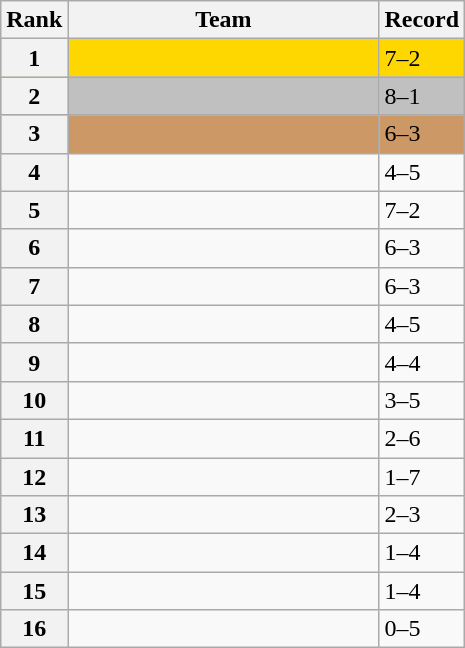<table class="wikitable">
<tr>
<th>Rank</th>
<th width=200px>Team</th>
<th>Record</th>
</tr>
<tr bgcolor=gold>
<th>1</th>
<td></td>
<td>7–2</td>
</tr>
<tr bgcolor=silver>
<th>2</th>
<td></td>
<td>8–1</td>
</tr>
<tr bgcolor=#cc9966>
<th>3</th>
<td></td>
<td>6–3</td>
</tr>
<tr>
<th>4</th>
<td></td>
<td>4–5</td>
</tr>
<tr>
<th>5</th>
<td></td>
<td>7–2</td>
</tr>
<tr>
<th>6</th>
<td></td>
<td>6–3</td>
</tr>
<tr>
<th>7</th>
<td></td>
<td>6–3</td>
</tr>
<tr>
<th>8</th>
<td></td>
<td>4–5</td>
</tr>
<tr>
<th>9</th>
<td></td>
<td>4–4</td>
</tr>
<tr>
<th>10</th>
<td></td>
<td>3–5</td>
</tr>
<tr>
<th>11</th>
<td></td>
<td>2–6</td>
</tr>
<tr>
<th>12</th>
<td></td>
<td>1–7</td>
</tr>
<tr>
<th>13</th>
<td></td>
<td>2–3</td>
</tr>
<tr>
<th>14</th>
<td></td>
<td>1–4</td>
</tr>
<tr>
<th>15</th>
<td></td>
<td>1–4</td>
</tr>
<tr>
<th>16</th>
<td></td>
<td>0–5</td>
</tr>
</table>
